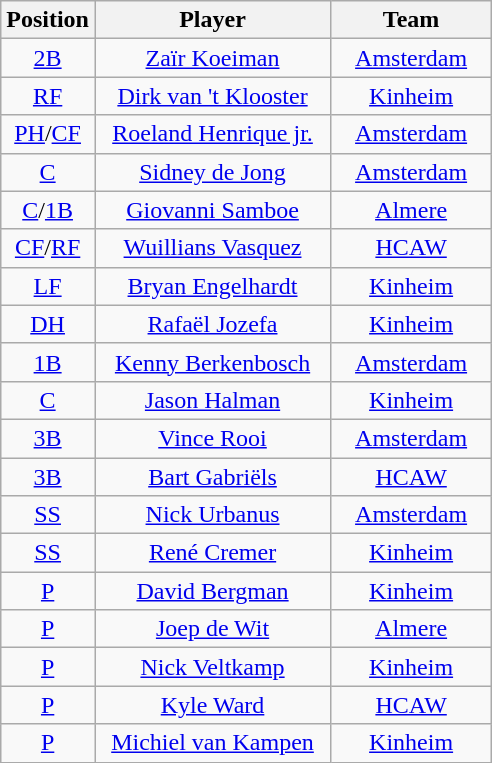<table class="wikitable sortable" style="font-size: 100%; text-align:center;">
<tr>
<th>Position</th>
<th width="150">Player</th>
<th width="100">Team</th>
</tr>
<tr>
<td><a href='#'>2B</a></td>
<td><a href='#'>Zaïr Koeiman</a></td>
<td><a href='#'>Amsterdam</a></td>
</tr>
<tr>
<td><a href='#'>RF</a></td>
<td><a href='#'>Dirk van 't Klooster</a></td>
<td><a href='#'>Kinheim</a></td>
</tr>
<tr>
<td><a href='#'>PH</a>/<a href='#'>CF</a></td>
<td><a href='#'>Roeland Henrique jr.</a></td>
<td><a href='#'>Amsterdam</a></td>
</tr>
<tr>
<td><a href='#'>C</a></td>
<td><a href='#'>Sidney de Jong</a></td>
<td><a href='#'>Amsterdam</a></td>
</tr>
<tr>
<td><a href='#'>C</a>/<a href='#'>1B</a></td>
<td><a href='#'>Giovanni Samboe</a></td>
<td><a href='#'>Almere</a></td>
</tr>
<tr>
<td><a href='#'>CF</a>/<a href='#'>RF</a></td>
<td><a href='#'>Wuillians Vasquez</a></td>
<td><a href='#'>HCAW</a></td>
</tr>
<tr>
<td><a href='#'>LF</a></td>
<td><a href='#'>Bryan Engelhardt</a></td>
<td><a href='#'>Kinheim</a></td>
</tr>
<tr>
<td><a href='#'>DH</a></td>
<td><a href='#'>Rafaël Jozefa</a></td>
<td><a href='#'>Kinheim</a></td>
</tr>
<tr>
<td><a href='#'>1B</a></td>
<td><a href='#'>Kenny Berkenbosch</a></td>
<td><a href='#'>Amsterdam</a></td>
</tr>
<tr>
<td><a href='#'>C</a></td>
<td><a href='#'>Jason Halman</a></td>
<td><a href='#'>Kinheim</a></td>
</tr>
<tr>
<td><a href='#'>3B</a></td>
<td><a href='#'>Vince Rooi</a></td>
<td><a href='#'>Amsterdam</a></td>
</tr>
<tr>
<td><a href='#'>3B</a></td>
<td><a href='#'>Bart Gabriëls</a></td>
<td><a href='#'>HCAW</a></td>
</tr>
<tr>
<td><a href='#'>SS</a></td>
<td><a href='#'>Nick Urbanus</a></td>
<td><a href='#'>Amsterdam</a></td>
</tr>
<tr>
<td><a href='#'>SS</a></td>
<td><a href='#'>René Cremer</a></td>
<td><a href='#'>Kinheim</a></td>
</tr>
<tr>
<td><a href='#'>P</a></td>
<td><a href='#'>David Bergman</a></td>
<td><a href='#'>Kinheim</a></td>
</tr>
<tr>
<td><a href='#'>P</a></td>
<td><a href='#'>Joep de Wit</a></td>
<td><a href='#'>Almere</a></td>
</tr>
<tr>
<td><a href='#'>P</a></td>
<td><a href='#'>Nick Veltkamp</a></td>
<td><a href='#'>Kinheim</a></td>
</tr>
<tr>
<td><a href='#'>P</a></td>
<td><a href='#'>Kyle Ward</a></td>
<td><a href='#'>HCAW</a></td>
</tr>
<tr>
<td><a href='#'>P</a></td>
<td><a href='#'>Michiel van Kampen</a></td>
<td><a href='#'>Kinheim</a></td>
</tr>
</table>
